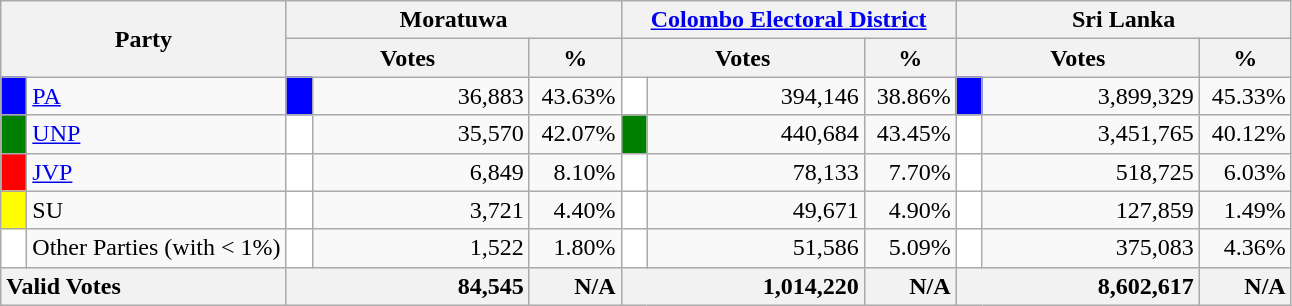<table class="wikitable">
<tr>
<th colspan="2" width="144px"rowspan="2">Party</th>
<th colspan="3" width="216px">Moratuwa</th>
<th colspan="3" width="216px"><a href='#'>Colombo Electoral District</a></th>
<th colspan="3" width="216px">Sri Lanka</th>
</tr>
<tr>
<th colspan="2" width="144px">Votes</th>
<th>%</th>
<th colspan="2" width="144px">Votes</th>
<th>%</th>
<th colspan="2" width="144px">Votes</th>
<th>%</th>
</tr>
<tr>
<td style="background-color:blue;" width="10px"></td>
<td style="text-align:left;"><a href='#'>PA</a></td>
<td style="background-color:blue;" width="10px"></td>
<td style="text-align:right;">36,883</td>
<td style="text-align:right;">43.63%</td>
<td style="background-color:white;" width="10px"></td>
<td style="text-align:right;">394,146</td>
<td style="text-align:right;">38.86%</td>
<td style="background-color:blue;" width="10px"></td>
<td style="text-align:right;">3,899,329</td>
<td style="text-align:right;">45.33%</td>
</tr>
<tr>
<td style="background-color:green;" width="10px"></td>
<td style="text-align:left;"><a href='#'>UNP</a></td>
<td style="background-color:white;" width="10px"></td>
<td style="text-align:right;">35,570</td>
<td style="text-align:right;">42.07%</td>
<td style="background-color:green;" width="10px"></td>
<td style="text-align:right;">440,684</td>
<td style="text-align:right;">43.45%</td>
<td style="background-color:white;" width="10px"></td>
<td style="text-align:right;">3,451,765</td>
<td style="text-align:right;">40.12%</td>
</tr>
<tr>
<td style="background-color:red;" width="10px"></td>
<td style="text-align:left;"><a href='#'>JVP</a></td>
<td style="background-color:white;" width="10px"></td>
<td style="text-align:right;">6,849</td>
<td style="text-align:right;">8.10%</td>
<td style="background-color:white;" width="10px"></td>
<td style="text-align:right;">78,133</td>
<td style="text-align:right;">7.70%</td>
<td style="background-color:white;" width="10px"></td>
<td style="text-align:right;">518,725</td>
<td style="text-align:right;">6.03%</td>
</tr>
<tr>
<td style="background-color:yellow;" width="10px"></td>
<td style="text-align:left;">SU</td>
<td style="background-color:white;" width="10px"></td>
<td style="text-align:right;">3,721</td>
<td style="text-align:right;">4.40%</td>
<td style="background-color:white;" width="10px"></td>
<td style="text-align:right;">49,671</td>
<td style="text-align:right;">4.90%</td>
<td style="background-color:white;" width="10px"></td>
<td style="text-align:right;">127,859</td>
<td style="text-align:right;">1.49%</td>
</tr>
<tr>
<td style="background-color:white;" width="10px"></td>
<td style="text-align:left;">Other Parties (with < 1%)</td>
<td style="background-color:white;" width="10px"></td>
<td style="text-align:right;">1,522</td>
<td style="text-align:right;">1.80%</td>
<td style="background-color:white;" width="10px"></td>
<td style="text-align:right;">51,586</td>
<td style="text-align:right;">5.09%</td>
<td style="background-color:white;" width="10px"></td>
<td style="text-align:right;">375,083</td>
<td style="text-align:right;">4.36%</td>
</tr>
<tr>
<th colspan="2" width="144px"style="text-align:left;">Valid Votes</th>
<th style="text-align:right;"colspan="2" width="144px">84,545</th>
<th style="text-align:right;">N/A</th>
<th style="text-align:right;"colspan="2" width="144px">1,014,220</th>
<th style="text-align:right;">N/A</th>
<th style="text-align:right;"colspan="2" width="144px">8,602,617</th>
<th style="text-align:right;">N/A</th>
</tr>
</table>
